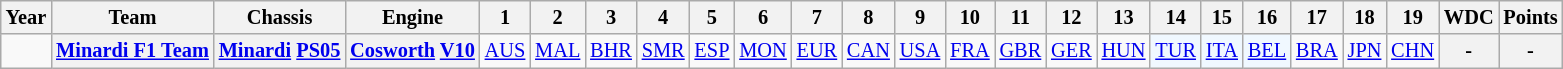<table class="wikitable" style="text-align:center; font-size:85%">
<tr>
<th>Year</th>
<th>Team</th>
<th>Chassis</th>
<th>Engine</th>
<th>1</th>
<th>2</th>
<th>3</th>
<th>4</th>
<th>5</th>
<th>6</th>
<th>7</th>
<th>8</th>
<th>9</th>
<th>10</th>
<th>11</th>
<th>12</th>
<th>13</th>
<th>14</th>
<th>15</th>
<th>16</th>
<th>17</th>
<th>18</th>
<th>19</th>
<th>WDC</th>
<th>Points</th>
</tr>
<tr>
<td></td>
<th nowrap><a href='#'>Minardi F1 Team</a></th>
<th nowrap><a href='#'>Minardi</a> <a href='#'>PS05</a></th>
<th nowrap><a href='#'>Cosworth</a> <a href='#'>V10</a></th>
<td><a href='#'>AUS</a></td>
<td><a href='#'>MAL</a></td>
<td><a href='#'>BHR</a></td>
<td><a href='#'>SMR</a></td>
<td><a href='#'>ESP</a></td>
<td><a href='#'>MON</a></td>
<td><a href='#'>EUR</a></td>
<td><a href='#'>CAN</a></td>
<td><a href='#'>USA</a></td>
<td><a href='#'>FRA</a></td>
<td><a href='#'>GBR</a></td>
<td><a href='#'>GER</a></td>
<td><a href='#'>HUN</a></td>
<td style="background:#F0F8FF;"><a href='#'>TUR</a><br></td>
<td style="background:#F0F8FF;"><a href='#'>ITA</a><br></td>
<td style="background:#F0F8FF;"><a href='#'>BEL</a><br></td>
<td><a href='#'>BRA</a><br></td>
<td><a href='#'>JPN</a></td>
<td><a href='#'>CHN</a></td>
<th>-</th>
<th>-</th>
</tr>
</table>
